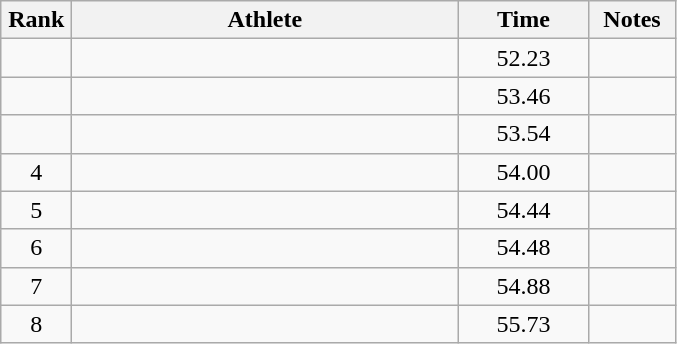<table class="wikitable" style="text-align:center">
<tr>
<th width=40>Rank</th>
<th width=250>Athlete</th>
<th width=80>Time</th>
<th width=50>Notes</th>
</tr>
<tr>
<td></td>
<td align=left></td>
<td>52.23</td>
<td></td>
</tr>
<tr>
<td></td>
<td align=left></td>
<td>53.46</td>
<td></td>
</tr>
<tr>
<td></td>
<td align=left></td>
<td>53.54</td>
<td></td>
</tr>
<tr>
<td>4</td>
<td align=left></td>
<td>54.00</td>
<td></td>
</tr>
<tr>
<td>5</td>
<td align=left></td>
<td>54.44</td>
<td></td>
</tr>
<tr>
<td>6</td>
<td align=left></td>
<td>54.48</td>
<td></td>
</tr>
<tr>
<td>7</td>
<td align=left></td>
<td>54.88</td>
<td></td>
</tr>
<tr>
<td>8</td>
<td align=left></td>
<td>55.73</td>
<td></td>
</tr>
</table>
